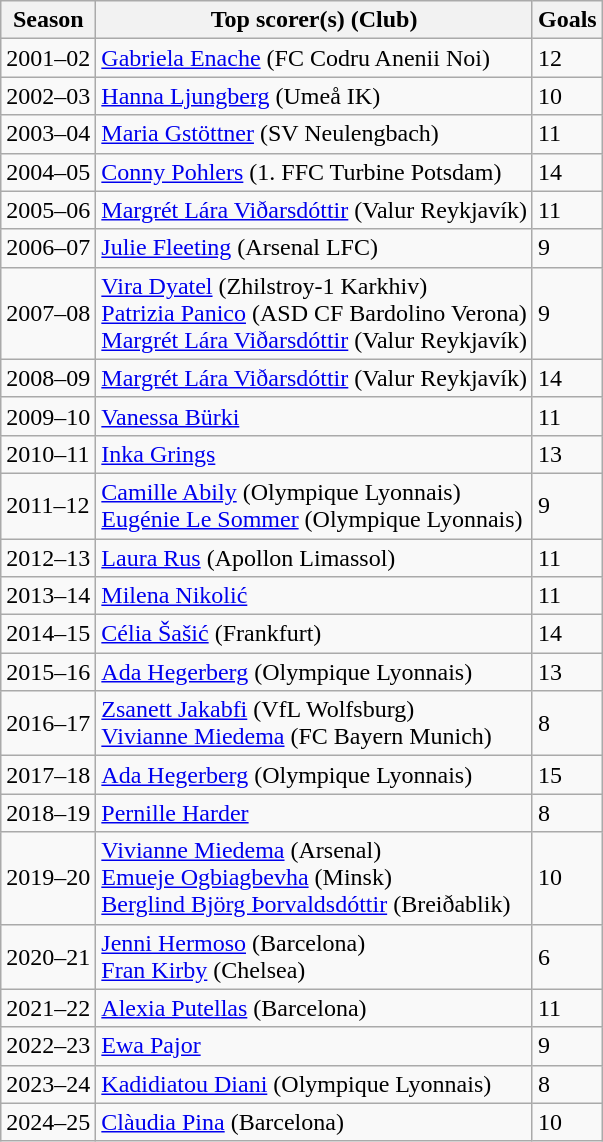<table class="wikitable sortable">
<tr>
<th>Season</th>
<th>Top scorer(s) (Club)</th>
<th>Goals</th>
</tr>
<tr>
<td>2001–02</td>
<td> <a href='#'>Gabriela Enache</a> (FC Codru Anenii Noi)</td>
<td>12</td>
</tr>
<tr>
<td>2002–03</td>
<td> <a href='#'>Hanna Ljungberg</a> (Umeå IK)</td>
<td>10</td>
</tr>
<tr>
<td>2003–04</td>
<td> <a href='#'>Maria Gstöttner</a> (SV Neulengbach)</td>
<td>11</td>
</tr>
<tr>
<td>2004–05</td>
<td> <a href='#'>Conny Pohlers</a> (1. FFC Turbine Potsdam)</td>
<td>14</td>
</tr>
<tr>
<td>2005–06</td>
<td> <a href='#'>Margrét Lára Viðarsdóttir</a> (Valur Reykjavík)</td>
<td>11</td>
</tr>
<tr>
<td>2006–07</td>
<td> <a href='#'>Julie Fleeting</a> (Arsenal LFC)</td>
<td>9</td>
</tr>
<tr>
<td>2007–08</td>
<td> <a href='#'>Vira Dyatel</a> (Zhilstroy-1 Karkhiv)<br> <a href='#'>Patrizia Panico</a> (ASD CF Bardolino Verona)<br> <a href='#'>Margrét Lára Viðarsdóttir</a> (Valur Reykjavík)</td>
<td>9</td>
</tr>
<tr>
<td>2008–09</td>
<td> <a href='#'>Margrét Lára Viðarsdóttir</a> (Valur Reykjavík)</td>
<td>14</td>
</tr>
<tr>
<td>2009–10</td>
<td> <a href='#'>Vanessa Bürki</a> </td>
<td>11</td>
</tr>
<tr>
<td>2010–11</td>
<td> <a href='#'>Inka Grings</a> </td>
<td>13</td>
</tr>
<tr>
<td>2011–12</td>
<td> <a href='#'>Camille Abily</a> (Olympique Lyonnais)<br> <a href='#'>Eugénie Le Sommer</a> (Olympique Lyonnais)</td>
<td>9</td>
</tr>
<tr>
<td>2012–13</td>
<td> <a href='#'>Laura Rus</a> (Apollon Limassol)</td>
<td>11</td>
</tr>
<tr>
<td>2013–14</td>
<td> <a href='#'>Milena Nikolić</a> </td>
<td>11</td>
</tr>
<tr>
<td>2014–15</td>
<td> <a href='#'>Célia Šašić</a> (Frankfurt)</td>
<td>14</td>
</tr>
<tr>
<td>2015–16</td>
<td> <a href='#'>Ada Hegerberg</a> (Olympique Lyonnais)</td>
<td>13</td>
</tr>
<tr>
<td>2016–17</td>
<td> <a href='#'>Zsanett Jakabfi</a> (VfL Wolfsburg)<br> <a href='#'>Vivianne Miedema</a> (FC Bayern Munich)</td>
<td>8</td>
</tr>
<tr>
<td>2017–18</td>
<td> <a href='#'>Ada Hegerberg</a> (Olympique Lyonnais)</td>
<td>15</td>
</tr>
<tr>
<td>2018–19</td>
<td> <a href='#'>Pernille Harder</a> </td>
<td>8</td>
</tr>
<tr>
<td>2019–20</td>
<td> <a href='#'>Vivianne Miedema</a> (Arsenal)<br> <a href='#'>Emueje Ogbiagbevha</a> (Minsk)<br> <a href='#'>Berglind Björg Þorvaldsdóttir</a> (Breiðablik)</td>
<td>10</td>
</tr>
<tr>
<td>2020–21</td>
<td> <a href='#'>Jenni Hermoso</a> (Barcelona)<br> <a href='#'>Fran Kirby</a> (Chelsea)</td>
<td>6</td>
</tr>
<tr>
<td>2021–22</td>
<td> <a href='#'>Alexia Putellas</a> (Barcelona)</td>
<td>11</td>
</tr>
<tr>
<td>2022–23</td>
<td> <a href='#'>Ewa Pajor</a> </td>
<td>9</td>
</tr>
<tr>
<td>2023–24</td>
<td> <a href='#'>Kadidiatou Diani</a> (Olympique Lyonnais)</td>
<td>8</td>
</tr>
<tr>
<td>2024–25</td>
<td> <a href='#'>Clàudia Pina</a> (Barcelona)</td>
<td>10</td>
</tr>
</table>
